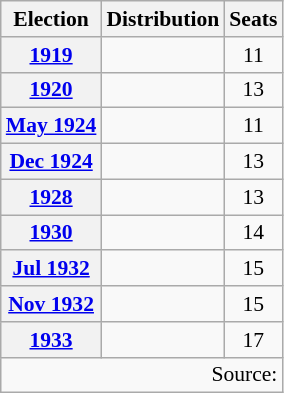<table class=wikitable style="font-size:90%; text-align:center">
<tr>
<th>Election</th>
<th>Distribution</th>
<th>Seats</th>
</tr>
<tr>
<th><a href='#'>1919</a></th>
<td align=left>          </td>
<td>11</td>
</tr>
<tr>
<th><a href='#'>1920</a></th>
<td align=left>            </td>
<td>13</td>
</tr>
<tr>
<th><a href='#'>May 1924</a></th>
<td align=left>          </td>
<td>11</td>
</tr>
<tr>
<th><a href='#'>Dec 1924</a></th>
<td align=left>            </td>
<td>13</td>
</tr>
<tr>
<th><a href='#'>1928</a></th>
<td align=left>            </td>
<td>13</td>
</tr>
<tr>
<th><a href='#'>1930</a></th>
<td align=left>             </td>
<td>14</td>
</tr>
<tr>
<th><a href='#'>Jul 1932</a></th>
<td align=left>              </td>
<td>15</td>
</tr>
<tr>
<th><a href='#'>Nov 1932</a></th>
<td align=left>              </td>
<td>15</td>
</tr>
<tr>
<th><a href='#'>1933</a></th>
<td align=left>                </td>
<td>17</td>
</tr>
<tr>
<td colspan=3 align=right>Source: </td>
</tr>
</table>
